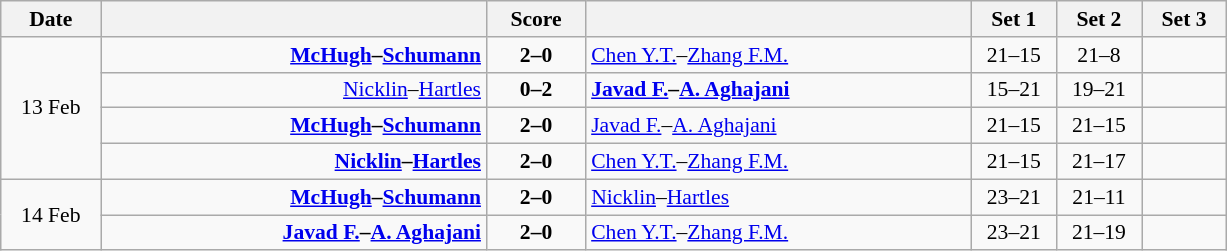<table class="wikitable" style="text-align: center; font-size:90% ">
<tr>
<th width="60">Date</th>
<th align="right" width="250"></th>
<th width="60">Score</th>
<th align="left" width="250"></th>
<th width="50">Set 1</th>
<th width="50">Set 2</th>
<th width="50">Set 3</th>
</tr>
<tr>
<td rowspan=4>13 Feb</td>
<td align=right><strong><a href='#'>McHugh</a>–<a href='#'>Schumann</a> </strong></td>
<td align=center><strong>2–0</strong></td>
<td align=left> <a href='#'>Chen Y.T.</a>–<a href='#'>Zhang F.M.</a></td>
<td>21–15</td>
<td>21–8</td>
<td></td>
</tr>
<tr>
<td align=right><a href='#'>Nicklin</a>–<a href='#'>Hartles</a> </td>
<td align=center><strong>0–2</strong></td>
<td align=left><strong> <a href='#'>Javad F.</a>–<a href='#'>A. Aghajani</a></strong></td>
<td>15–21</td>
<td>19–21</td>
<td></td>
</tr>
<tr>
<td align=right><strong><a href='#'>McHugh</a>–<a href='#'>Schumann</a> </strong></td>
<td align=center><strong>2–0</strong></td>
<td align=left> <a href='#'>Javad F.</a>–<a href='#'>A. Aghajani</a></td>
<td>21–15</td>
<td>21–15</td>
<td></td>
</tr>
<tr>
<td align=right><strong><a href='#'>Nicklin</a>–<a href='#'>Hartles</a> </strong></td>
<td align=center><strong>2–0</strong></td>
<td align=left> <a href='#'>Chen Y.T.</a>–<a href='#'>Zhang F.M.</a></td>
<td>21–15</td>
<td>21–17</td>
<td></td>
</tr>
<tr>
<td rowspan=2>14 Feb</td>
<td align=right><strong><a href='#'>McHugh</a>–<a href='#'>Schumann</a> </strong></td>
<td align=center><strong>2–0</strong></td>
<td align=left> <a href='#'>Nicklin</a>–<a href='#'>Hartles</a></td>
<td>23–21</td>
<td>21–11</td>
<td></td>
</tr>
<tr>
<td align=right><strong><a href='#'>Javad F.</a>–<a href='#'>A. Aghajani</a> </strong></td>
<td align=center><strong>2–0</strong></td>
<td align=left> <a href='#'>Chen Y.T.</a>–<a href='#'>Zhang F.M.</a></td>
<td>23–21</td>
<td>21–19</td>
<td></td>
</tr>
</table>
